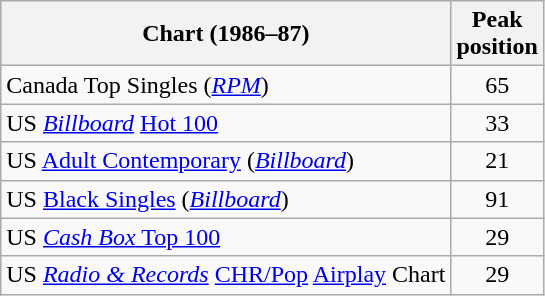<table class="wikitable sortable">
<tr>
<th>Chart (1986–87)</th>
<th>Peak<br>position</th>
</tr>
<tr>
<td>Canada Top Singles (<a href='#'><em>RPM</em></a>)</td>
<td style="text-align:center;">65</td>
</tr>
<tr>
<td>US <em><a href='#'>Billboard</a></em> <a href='#'>Hot 100</a></td>
<td style="text-align:center;">33</td>
</tr>
<tr>
<td>US <a href='#'>Adult Contemporary</a> (<em><a href='#'>Billboard</a></em>)</td>
<td style="text-align:center;">21</td>
</tr>
<tr>
<td>US <a href='#'>Black Singles</a> (<em><a href='#'>Billboard</a></em>)</td>
<td style="text-align:center;">91</td>
</tr>
<tr>
<td>US <a href='#'><em>Cash Box</em> Top 100</a></td>
<td style="text-align:center;">29</td>
</tr>
<tr>
<td>US <em><a href='#'>Radio & Records</a></em> <a href='#'>CHR/Pop</a> <a href='#'>Airplay</a> Chart</td>
<td align="center">29</td>
</tr>
</table>
